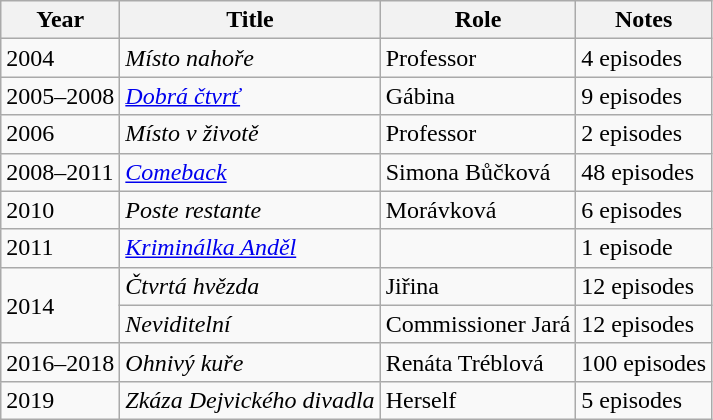<table class="wikitable sortable">
<tr>
<th>Year</th>
<th>Title</th>
<th>Role</th>
<th class="unsortable">Notes</th>
</tr>
<tr>
<td>2004</td>
<td><em>Místo nahoře</em></td>
<td>Professor</td>
<td>4 episodes</td>
</tr>
<tr>
<td>2005–2008</td>
<td><em><a href='#'>Dobrá čtvrť</a></em></td>
<td>Gábina</td>
<td>9 episodes</td>
</tr>
<tr>
<td>2006</td>
<td><em>Místo v životě</em></td>
<td>Professor</td>
<td>2 episodes</td>
</tr>
<tr>
<td>2008–2011</td>
<td><em><a href='#'>Comeback</a></em></td>
<td>Simona Bůčková</td>
<td>48 episodes</td>
</tr>
<tr>
<td>2010</td>
<td><em>Poste restante</em></td>
<td>Morávková</td>
<td>6 episodes</td>
</tr>
<tr>
<td>2011</td>
<td><em><a href='#'>Kriminálka Anděl</a></em></td>
<td></td>
<td>1 episode</td>
</tr>
<tr>
<td rowspan=2>2014</td>
<td><em>Čtvrtá hvězda</em></td>
<td>Jiřina</td>
<td>12 episodes</td>
</tr>
<tr>
<td><em>Neviditelní</em></td>
<td>Commissioner Jará</td>
<td>12 episodes</td>
</tr>
<tr>
<td>2016–2018</td>
<td><em>Ohnivý kuře</em></td>
<td>Renáta Tréblová</td>
<td>100 episodes</td>
</tr>
<tr>
<td>2019</td>
<td><em>Zkáza Dejvického divadla</em></td>
<td>Herself</td>
<td>5 episodes</td>
</tr>
</table>
